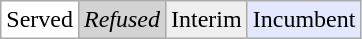<table class="wikitable" style="text-align:center;">
<tr>
<td bgcolor=white>Served</td>
<td bgcolor=LightGrey><em>Refused</em></td>
<td bgcolor=#EFEFEF>Interim</td>
<td bgcolor=#E4E8FF>Incumbent</td>
</tr>
</table>
